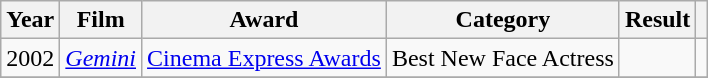<table class="wikitable">
<tr>
<th>Year</th>
<th>Film</th>
<th>Award</th>
<th>Category</th>
<th>Result</th>
<th></th>
</tr>
<tr>
<td>2002</td>
<td><em><a href='#'>Gemini</a></em></td>
<td><a href='#'>Cinema Express Awards</a></td>
<td>Best New Face Actress</td>
<td></td>
<td></td>
</tr>
<tr>
</tr>
</table>
